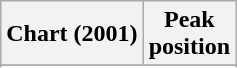<table class="wikitable sortable plainrowheaders" style="text-align:center">
<tr>
<th>Chart (2001)</th>
<th>Peak<br>position</th>
</tr>
<tr>
</tr>
<tr>
</tr>
<tr>
</tr>
<tr>
</tr>
<tr>
</tr>
<tr>
</tr>
<tr>
</tr>
</table>
